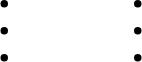<table>
<tr>
<td valign="top" width=33%><br><ul><li></li><li></li><li></li></ul></td>
<td valign="top" width=33%></td>
<td valign="top" width=33%><br><ul><li></li><li></li><li></li></ul></td>
</tr>
</table>
